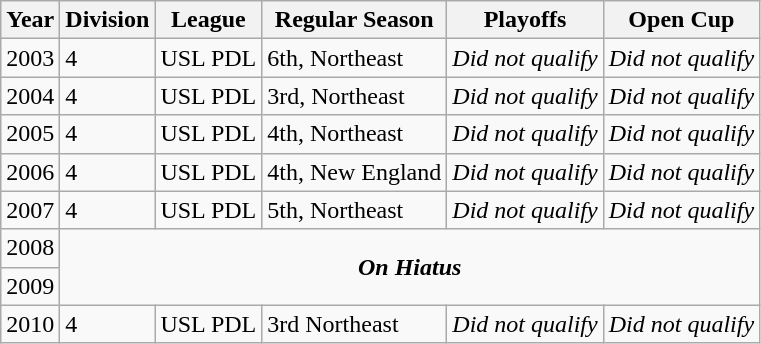<table class="wikitable">
<tr>
<th>Year</th>
<th>Division</th>
<th>League</th>
<th>Regular Season</th>
<th>Playoffs</th>
<th>Open Cup</th>
</tr>
<tr>
<td>2003</td>
<td>4</td>
<td>USL PDL</td>
<td>6th, Northeast</td>
<td><em>Did not qualify</em></td>
<td><em>Did not qualify</em></td>
</tr>
<tr>
<td>2004</td>
<td>4</td>
<td>USL PDL</td>
<td>3rd, Northeast</td>
<td><em>Did not qualify</em></td>
<td><em>Did not qualify</em></td>
</tr>
<tr>
<td>2005</td>
<td>4</td>
<td>USL PDL</td>
<td>4th, Northeast</td>
<td><em>Did not qualify</em></td>
<td><em>Did not qualify</em></td>
</tr>
<tr>
<td>2006</td>
<td>4</td>
<td>USL PDL</td>
<td>4th, New England</td>
<td><em>Did not qualify</em></td>
<td><em>Did not qualify</em></td>
</tr>
<tr>
<td>2007</td>
<td>4</td>
<td>USL PDL</td>
<td>5th, Northeast</td>
<td><em>Did not qualify</em></td>
<td><em>Did not qualify</em></td>
</tr>
<tr>
<td>2008</td>
<td rowspan=2 colspan=6 align=center><strong><em>On Hiatus</em></strong></td>
</tr>
<tr>
<td>2009</td>
</tr>
<tr>
<td>2010</td>
<td>4</td>
<td>USL PDL</td>
<td>3rd Northeast</td>
<td><em>Did not qualify</em></td>
<td><em>Did not qualify</em></td>
</tr>
</table>
